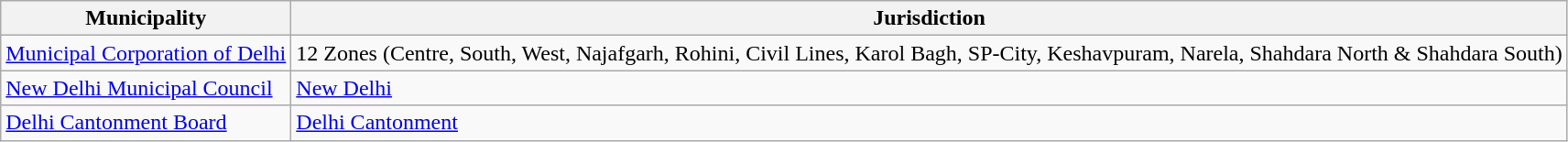<table class=wikitable>
<tr>
<th>Municipality</th>
<th>Jurisdiction</th>
</tr>
<tr>
<td><a href='#'>Municipal Corporation of Delhi</a></td>
<td>12 Zones (Centre, South, West, Najafgarh, Rohini, Civil Lines, Karol Bagh, SP-City, Keshavpuram, Narela, Shahdara North & Shahdara South)</td>
</tr>
<tr>
<td><a href='#'>New Delhi Municipal Council</a></td>
<td><a href='#'>New Delhi</a></td>
</tr>
<tr>
<td><a href='#'>Delhi Cantonment Board</a></td>
<td><a href='#'>Delhi Cantonment</a></td>
</tr>
</table>
